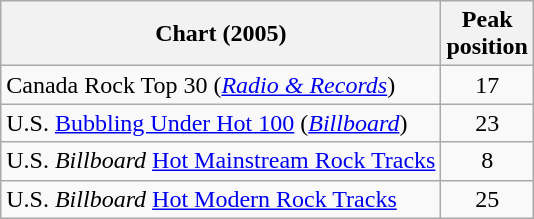<table class="wikitable">
<tr>
<th align=left>Chart (2005)</th>
<th align=left>Peak<br>position</th>
</tr>
<tr>
<td>Canada Rock Top 30 (<em><a href='#'>Radio & Records</a></em>)</td>
<td style="text-align:center">17</td>
</tr>
<tr>
<td>U.S. <a href='#'>Bubbling Under Hot 100</a> (<em><a href='#'>Billboard</a></em>)</td>
<td align=center>23</td>
</tr>
<tr>
<td>U.S. <em>Billboard</em> <a href='#'>Hot Mainstream Rock Tracks</a></td>
<td align="center">8</td>
</tr>
<tr>
<td>U.S. <em>Billboard</em> <a href='#'>Hot Modern Rock Tracks</a></td>
<td align="center">25</td>
</tr>
</table>
